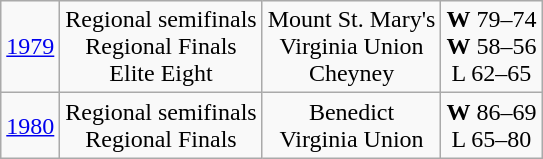<table class="wikitable">
<tr align="center">
<td><a href='#'>1979</a></td>
<td>Regional semifinals<br>Regional Finals<br>Elite Eight</td>
<td>Mount St. Mary's<br>Virginia Union<br>Cheyney</td>
<td><strong>W</strong> 79–74<br><strong>W</strong> 58–56<br>L 62–65</td>
</tr>
<tr align="center">
<td><a href='#'>1980</a></td>
<td>Regional semifinals<br>Regional Finals</td>
<td>Benedict<br>Virginia Union</td>
<td><strong>W</strong> 86–69<br>L 65–80</td>
</tr>
</table>
